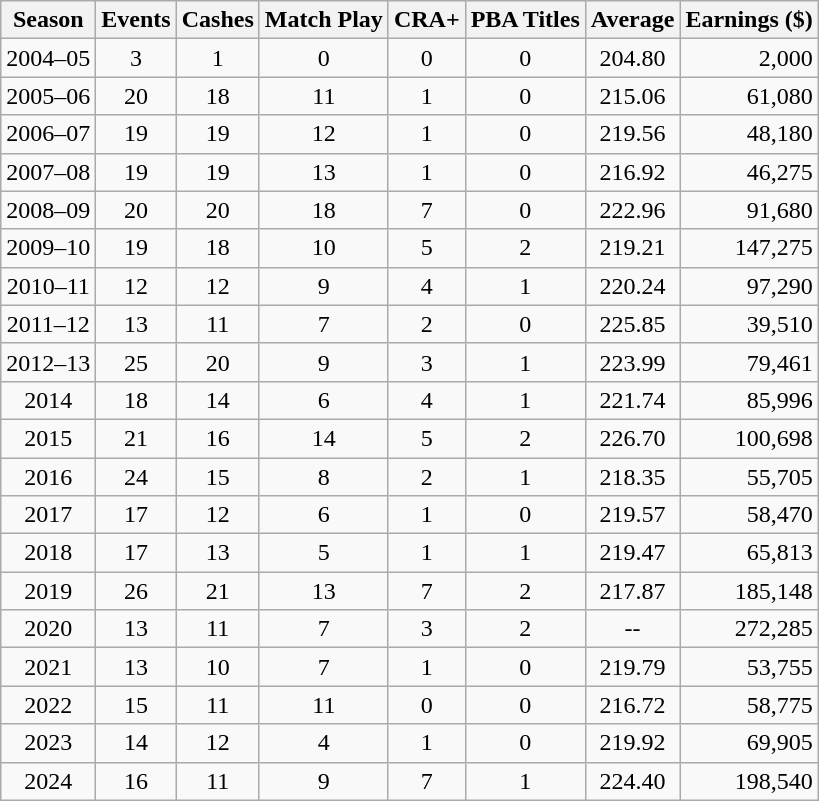<table class="wikitable" style="text-align:center">
<tr>
<th>Season</th>
<th>Events</th>
<th>Cashes</th>
<th>Match Play</th>
<th>CRA+</th>
<th>PBA Titles</th>
<th>Average</th>
<th>Earnings ($)</th>
</tr>
<tr>
<td>2004–05</td>
<td>3</td>
<td>1</td>
<td>0</td>
<td>0</td>
<td>0</td>
<td>204.80</td>
<td align=right>2,000</td>
</tr>
<tr>
<td>2005–06</td>
<td>20</td>
<td>18</td>
<td>11</td>
<td>1</td>
<td>0</td>
<td>215.06</td>
<td align=right>61,080</td>
</tr>
<tr>
<td>2006–07</td>
<td>19</td>
<td>19</td>
<td>12</td>
<td>1</td>
<td>0</td>
<td>219.56</td>
<td align=right>48,180</td>
</tr>
<tr>
<td>2007–08</td>
<td>19</td>
<td>19</td>
<td>13</td>
<td>1</td>
<td>0</td>
<td>216.92</td>
<td align=right>46,275</td>
</tr>
<tr>
<td>2008–09</td>
<td>20</td>
<td>20</td>
<td>18</td>
<td>7</td>
<td>0</td>
<td>222.96</td>
<td align=right>91,680</td>
</tr>
<tr>
<td>2009–10</td>
<td>19</td>
<td>18</td>
<td>10</td>
<td>5</td>
<td>2</td>
<td>219.21</td>
<td align=right>147,275</td>
</tr>
<tr>
<td>2010–11</td>
<td>12</td>
<td>12</td>
<td>9</td>
<td>4</td>
<td>1</td>
<td>220.24</td>
<td align=right>97,290</td>
</tr>
<tr>
<td>2011–12</td>
<td>13</td>
<td>11</td>
<td>7</td>
<td>2</td>
<td>0</td>
<td>225.85</td>
<td align=right>39,510</td>
</tr>
<tr>
<td>2012–13</td>
<td>25</td>
<td>20</td>
<td>9</td>
<td>3</td>
<td>1</td>
<td>223.99</td>
<td align=right>79,461</td>
</tr>
<tr>
<td>2014</td>
<td>18</td>
<td>14</td>
<td>6</td>
<td>4</td>
<td>1</td>
<td>221.74</td>
<td align=right>85,996</td>
</tr>
<tr>
<td>2015</td>
<td>21</td>
<td>16</td>
<td>14</td>
<td>5</td>
<td>2</td>
<td>226.70</td>
<td align=right>100,698</td>
</tr>
<tr>
<td>2016</td>
<td>24</td>
<td>15</td>
<td>8</td>
<td>2</td>
<td>1</td>
<td>218.35</td>
<td align=right>55,705</td>
</tr>
<tr>
<td>2017</td>
<td>17</td>
<td>12</td>
<td>6</td>
<td>1</td>
<td>0</td>
<td>219.57</td>
<td align=right>58,470</td>
</tr>
<tr>
<td>2018</td>
<td>17</td>
<td>13</td>
<td>5</td>
<td>1</td>
<td>1</td>
<td>219.47</td>
<td align=right>65,813</td>
</tr>
<tr>
<td>2019</td>
<td>26</td>
<td>21</td>
<td>13</td>
<td>7</td>
<td>2</td>
<td>217.87</td>
<td align=right>185,148</td>
</tr>
<tr>
<td>2020</td>
<td>13</td>
<td>11</td>
<td>7</td>
<td>3</td>
<td>2</td>
<td>--</td>
<td align=right>272,285</td>
</tr>
<tr>
<td>2021</td>
<td>13</td>
<td>10</td>
<td>7</td>
<td>1</td>
<td>0</td>
<td>219.79</td>
<td align=right>53,755</td>
</tr>
<tr>
<td>2022</td>
<td>15</td>
<td>11</td>
<td>11</td>
<td>0</td>
<td>0</td>
<td>216.72</td>
<td align=right>58,775</td>
</tr>
<tr>
<td>2023</td>
<td>14</td>
<td>12</td>
<td>4</td>
<td>1</td>
<td>0</td>
<td>219.92</td>
<td align=right>69,905</td>
</tr>
<tr>
<td>2024</td>
<td>16</td>
<td>11</td>
<td>9</td>
<td>7</td>
<td>1</td>
<td>224.40</td>
<td align=right>198,540</td>
</tr>
</table>
